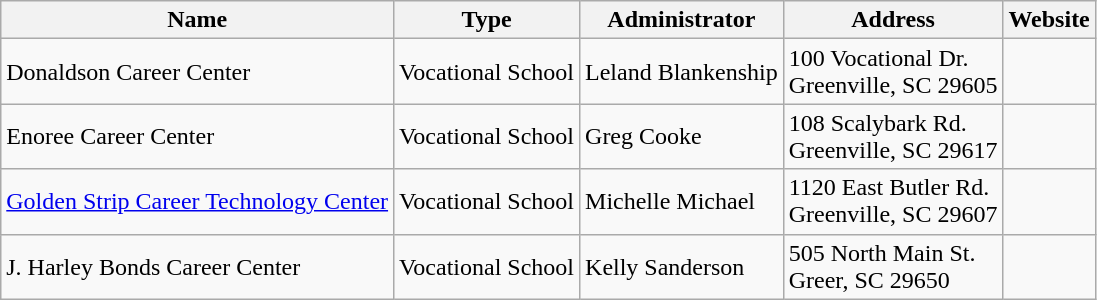<table class="wikitable">
<tr>
<th>Name</th>
<th>Type</th>
<th>Administrator</th>
<th>Address</th>
<th>Website</th>
</tr>
<tr>
<td>Donaldson Career Center</td>
<td>Vocational School</td>
<td>Leland Blankenship</td>
<td>100 Vocational Dr.<br>Greenville, SC 29605</td>
<td></td>
</tr>
<tr>
<td>Enoree Career Center</td>
<td>Vocational School</td>
<td>Greg Cooke</td>
<td>108 Scalybark Rd.<br>Greenville, SC 29617</td>
<td></td>
</tr>
<tr>
<td><a href='#'>Golden Strip Career Technology Center</a></td>
<td>Vocational School</td>
<td>Michelle Michael</td>
<td>1120 East Butler Rd.<br>Greenville, SC 29607</td>
<td></td>
</tr>
<tr>
<td>J. Harley Bonds Career Center</td>
<td>Vocational School</td>
<td>Kelly Sanderson</td>
<td>505 North Main St.<br>Greer, SC 29650</td>
<td></td>
</tr>
</table>
